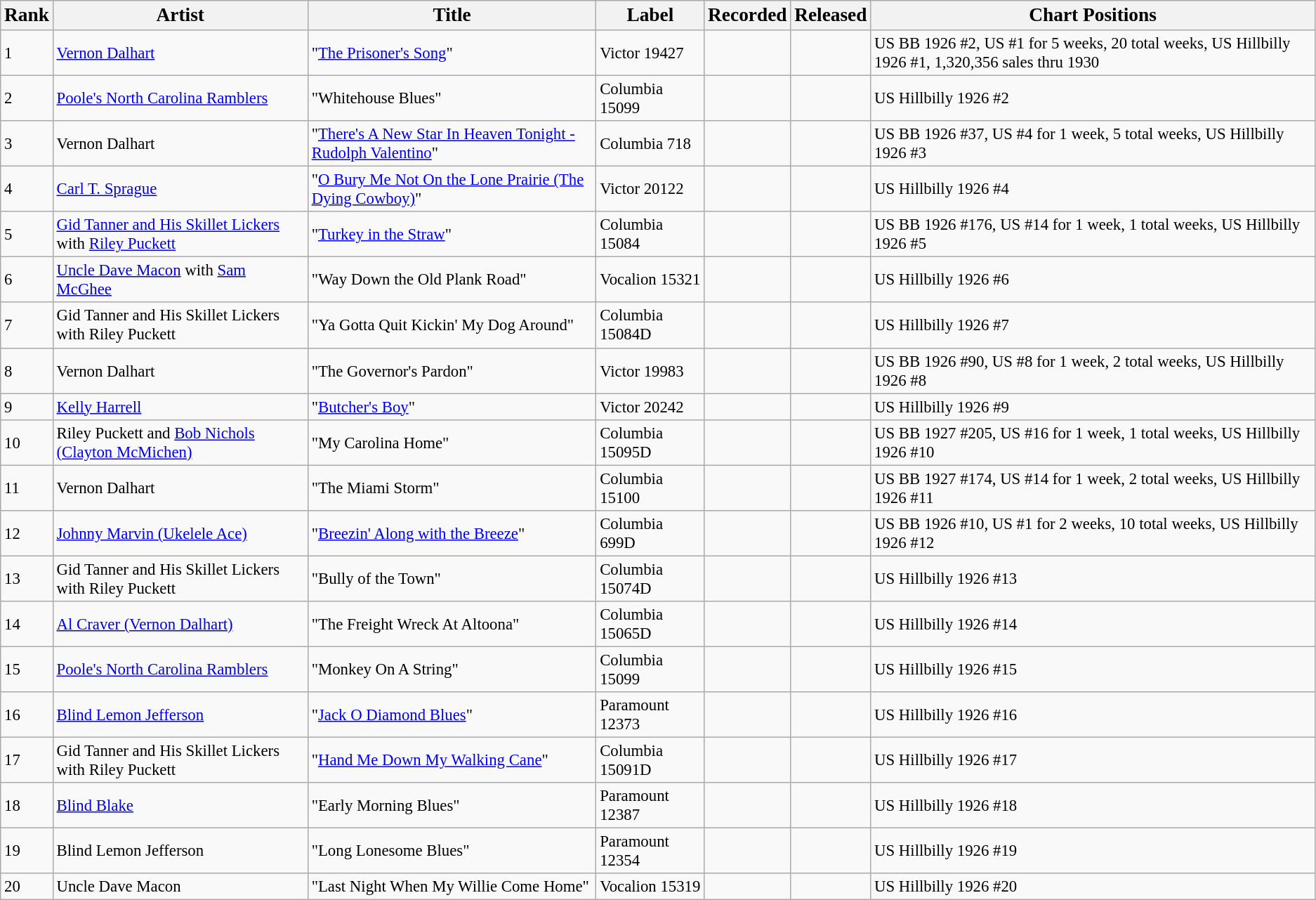<table class="wikitable" style="font-size:95%;">
<tr>
<th><big>Rank</big></th>
<th><big>Artist</big></th>
<th><big>Title</big></th>
<th><big>Label</big></th>
<th><big>Recorded</big></th>
<th><big>Released</big></th>
<th><big>Chart Positions</big></th>
</tr>
<tr>
<td>1</td>
<td><a href='#'>Vernon Dalhart</a></td>
<td>"<a href='#'>The Prisoner's Song</a>"</td>
<td>Victor 19427</td>
<td></td>
<td></td>
<td>US BB 1926 #2, US #1 for 5 weeks, 20 total weeks, US Hillbilly 1926 #1, 1,320,356 sales thru 1930</td>
</tr>
<tr>
<td>2</td>
<td><a href='#'>Poole's North Carolina Ramblers</a></td>
<td>"Whitehouse Blues"</td>
<td>Columbia 15099</td>
<td></td>
<td></td>
<td>US Hillbilly 1926 #2</td>
</tr>
<tr>
<td>3</td>
<td>Vernon Dalhart</td>
<td>"<a href='#'>There's A New Star In Heaven Tonight - Rudolph Valentino</a>"</td>
<td>Columbia 718</td>
<td></td>
<td></td>
<td>US BB 1926 #37, US #4 for 1 week, 5 total weeks, US Hillbilly 1926 #3</td>
</tr>
<tr>
<td>4</td>
<td><a href='#'>Carl T. Sprague</a></td>
<td>"<a href='#'>O Bury Me Not On the Lone Prairie (The Dying Cowboy)</a>"</td>
<td>Victor 20122</td>
<td></td>
<td></td>
<td>US Hillbilly 1926 #4</td>
</tr>
<tr>
<td>5</td>
<td><a href='#'>Gid Tanner and His Skillet Lickers</a> with <a href='#'>Riley Puckett</a></td>
<td>"<a href='#'>Turkey in the Straw</a>"</td>
<td>Columbia 15084</td>
<td></td>
<td></td>
<td>US BB 1926 #176, US #14 for 1 week, 1 total weeks, US Hillbilly 1926 #5</td>
</tr>
<tr>
<td>6</td>
<td><a href='#'>Uncle Dave Macon</a> with <a href='#'>Sam McGhee</a></td>
<td>"Way Down the Old Plank Road"</td>
<td>Vocalion 15321</td>
<td></td>
<td></td>
<td>US Hillbilly 1926 #6</td>
</tr>
<tr>
<td>7</td>
<td>Gid Tanner and His Skillet Lickers with Riley Puckett</td>
<td>"Ya Gotta Quit Kickin' My Dog Around"</td>
<td>Columbia 15084D</td>
<td></td>
<td></td>
<td>US Hillbilly 1926 #7</td>
</tr>
<tr>
<td>8</td>
<td>Vernon Dalhart</td>
<td>"The Governor's Pardon"</td>
<td>Victor 19983</td>
<td></td>
<td></td>
<td>US BB 1926 #90, US #8 for 1 week, 2 total weeks, US Hillbilly 1926 #8</td>
</tr>
<tr>
<td>9</td>
<td><a href='#'>Kelly Harrell</a></td>
<td>"<a href='#'>Butcher's Boy</a>"</td>
<td>Victor 20242</td>
<td></td>
<td></td>
<td>US Hillbilly 1926 #9</td>
</tr>
<tr>
<td>10</td>
<td>Riley Puckett and <a href='#'>Bob Nichols (Clayton McMichen)</a></td>
<td>"My Carolina Home"</td>
<td>Columbia 15095D</td>
<td></td>
<td></td>
<td>US BB 1927 #205, US #16 for 1 week, 1 total weeks, US Hillbilly 1926 #10</td>
</tr>
<tr>
<td>11</td>
<td>Vernon Dalhart</td>
<td>"The Miami Storm"</td>
<td>Columbia 15100</td>
<td></td>
<td></td>
<td>US BB 1927 #174, US #14 for 1 week, 2 total weeks, US Hillbilly 1926 #11</td>
</tr>
<tr>
<td>12</td>
<td><a href='#'>Johnny Marvin (Ukelele Ace)</a></td>
<td>"<a href='#'>Breezin' Along with the Breeze</a>"</td>
<td>Columbia 699D</td>
<td></td>
<td></td>
<td>US BB 1926 #10, US #1 for 2 weeks, 10 total weeks, US Hillbilly 1926 #12</td>
</tr>
<tr>
<td>13</td>
<td>Gid Tanner and His Skillet Lickers with Riley Puckett</td>
<td>"Bully of the Town"</td>
<td>Columbia 15074D</td>
<td></td>
<td></td>
<td>US Hillbilly 1926 #13</td>
</tr>
<tr>
<td>14</td>
<td><a href='#'>Al Craver (Vernon Dalhart)</a></td>
<td>"The Freight Wreck At Altoona"</td>
<td>Columbia 15065D</td>
<td></td>
<td></td>
<td>US Hillbilly 1926 #14</td>
</tr>
<tr>
<td>15</td>
<td><a href='#'>Poole's North Carolina Ramblers</a></td>
<td>"Monkey On A String"</td>
<td>Columbia 15099</td>
<td></td>
<td></td>
<td>US Hillbilly 1926 #15</td>
</tr>
<tr>
<td>16</td>
<td><a href='#'>Blind Lemon Jefferson</a></td>
<td>"<a href='#'>Jack O Diamond Blues</a>"</td>
<td>Paramount 12373</td>
<td></td>
<td></td>
<td>US Hillbilly 1926 #16</td>
</tr>
<tr>
<td>17</td>
<td>Gid Tanner and His Skillet Lickers with Riley Puckett</td>
<td>"<a href='#'>Hand Me Down My Walking Cane</a>"</td>
<td>Columbia 15091D</td>
<td></td>
<td></td>
<td>US Hillbilly 1926 #17</td>
</tr>
<tr>
<td>18</td>
<td><a href='#'>Blind Blake</a></td>
<td>"Early Morning Blues"</td>
<td>Paramount 12387</td>
<td></td>
<td></td>
<td>US Hillbilly 1926 #18</td>
</tr>
<tr>
<td>19</td>
<td>Blind Lemon Jefferson</td>
<td>"Long Lonesome Blues"</td>
<td>Paramount 12354</td>
<td></td>
<td></td>
<td>US Hillbilly 1926 #19</td>
</tr>
<tr>
<td>20</td>
<td>Uncle Dave Macon</td>
<td>"Last Night When My Willie Come Home"</td>
<td>Vocalion 15319</td>
<td></td>
<td></td>
<td>US Hillbilly 1926 #20</td>
</tr>
</table>
